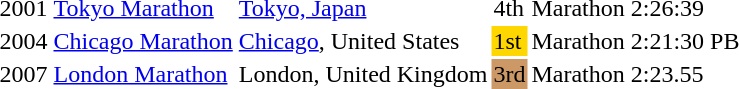<table>
<tr>
<td>2001</td>
<td><a href='#'>Tokyo Marathon</a></td>
<td><a href='#'>Tokyo, Japan</a></td>
<td>4th</td>
<td>Marathon</td>
<td>2:26:39</td>
</tr>
<tr>
<td>2004</td>
<td><a href='#'>Chicago Marathon</a></td>
<td><a href='#'>Chicago</a>, United States</td>
<td bgcolor=gold>1st</td>
<td>Marathon</td>
<td>2:21:30 PB</td>
</tr>
<tr>
<td>2007</td>
<td><a href='#'>London Marathon</a></td>
<td>London, United Kingdom</td>
<td bgcolor=cc9966>3rd</td>
<td>Marathon</td>
<td>2:23.55</td>
</tr>
</table>
